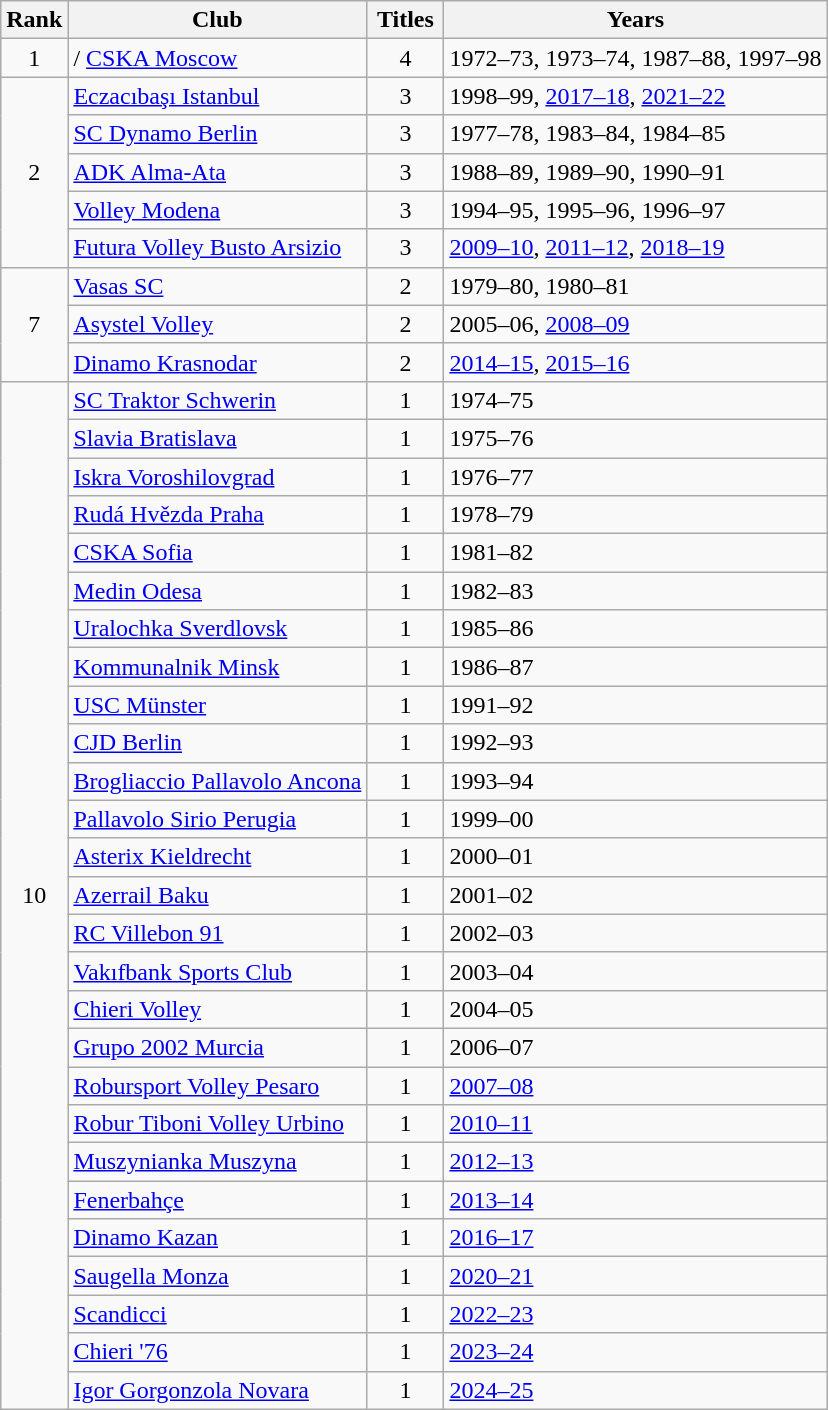<table class="wikitable">
<tr>
<th>Rank</th>
<th>Club</th>
<th width="44">Titles</th>
<th>Years</th>
</tr>
<tr>
<td align=center>1</td>
<td>/ <a href='#'>CSKA Moscow</a></td>
<td align=center>4</td>
<td>1972–73, 1973–74, 1987–88, 1997–98</td>
</tr>
<tr>
<td align=center rowspan=5>2</td>
<td> <a href='#'>Eczacıbaşı Istanbul</a></td>
<td align=center>3</td>
<td>1998–99, <a href='#'>2017–18</a>, <a href='#'>2021–22</a></td>
</tr>
<tr>
<td> <a href='#'>SC Dynamo Berlin</a></td>
<td align=center>3</td>
<td>1977–78, 1983–84, 1984–85</td>
</tr>
<tr>
<td> <a href='#'>ADK Alma-Ata</a></td>
<td align=center>3</td>
<td>1988–89, 1989–90, 1990–91</td>
</tr>
<tr>
<td> <a href='#'>Volley Modena</a></td>
<td align=center>3</td>
<td>1994–95, 1995–96, 1996–97</td>
</tr>
<tr>
<td> <a href='#'>Futura Volley Busto Arsizio</a></td>
<td align=center>3</td>
<td><a href='#'>2009–10</a>, <a href='#'>2011–12</a>, <a href='#'>2018–19</a></td>
</tr>
<tr>
<td align=center rowspan=3>7</td>
<td> <a href='#'>Vasas SC</a></td>
<td align=center>2</td>
<td>1979–80, 1980–81</td>
</tr>
<tr>
<td> <a href='#'>Asystel Volley</a></td>
<td align=center>2</td>
<td>2005–06, <a href='#'>2008–09</a></td>
</tr>
<tr>
<td> <a href='#'>Dinamo Krasnodar</a></td>
<td align=center>2</td>
<td><a href='#'>2014–15</a>, <a href='#'>2015–16</a></td>
</tr>
<tr>
<td align=center rowspan=27>10</td>
<td> <a href='#'>SC Traktor Schwerin</a></td>
<td align=center>1</td>
<td>1974–75</td>
</tr>
<tr>
<td> <a href='#'>Slavia Bratislava</a></td>
<td align=center>1</td>
<td>1975–76</td>
</tr>
<tr>
<td> <a href='#'>Iskra Voroshilovgrad</a></td>
<td align=center>1</td>
<td>1976–77</td>
</tr>
<tr>
<td> <a href='#'>Rudá Hvězda Praha</a></td>
<td align=center>1</td>
<td>1978–79</td>
</tr>
<tr>
<td> <a href='#'>CSKA Sofia</a></td>
<td align=center>1</td>
<td>1981–82</td>
</tr>
<tr>
<td> <a href='#'>Medin Odesa</a></td>
<td align="center">1</td>
<td>1982–83</td>
</tr>
<tr>
<td> <a href='#'>Uralochka Sverdlovsk</a></td>
<td align=center>1</td>
<td>1985–86</td>
</tr>
<tr>
<td> <a href='#'>Kommunalnik Minsk</a></td>
<td align=center>1</td>
<td>1986–87</td>
</tr>
<tr>
<td> <a href='#'>USC Münster</a></td>
<td align=center>1</td>
<td>1991–92</td>
</tr>
<tr>
<td> <a href='#'>CJD Berlin</a></td>
<td align=center>1</td>
<td>1992–93</td>
</tr>
<tr>
<td> <a href='#'>Brogliaccio Pallavolo Ancona</a></td>
<td align=center>1</td>
<td>1993–94</td>
</tr>
<tr>
<td> <a href='#'>Pallavolo Sirio Perugia</a></td>
<td align=center>1</td>
<td>1999–00</td>
</tr>
<tr>
<td> <a href='#'>Asterix Kieldrecht</a></td>
<td align=center>1</td>
<td>2000–01</td>
</tr>
<tr>
<td> <a href='#'>Azerrail Baku</a></td>
<td align=center>1</td>
<td>2001–02</td>
</tr>
<tr>
<td> <a href='#'>RC Villebon 91</a></td>
<td align=center>1</td>
<td>2002–03</td>
</tr>
<tr>
<td> <a href='#'>Vakıfbank Sports Club</a></td>
<td align=center>1</td>
<td>2003–04</td>
</tr>
<tr>
<td> <a href='#'>Chieri Volley</a></td>
<td align=center>1</td>
<td>2004–05</td>
</tr>
<tr>
<td> <a href='#'>Grupo 2002 Murcia</a></td>
<td align=center>1</td>
<td>2006–07</td>
</tr>
<tr>
<td> <a href='#'>Robursport Volley Pesaro</a></td>
<td align=center>1</td>
<td><a href='#'>2007–08</a></td>
</tr>
<tr>
<td> <a href='#'>Robur Tiboni Volley Urbino</a></td>
<td align=center>1</td>
<td><a href='#'>2010–11</a></td>
</tr>
<tr>
<td> <a href='#'>Muszynianka Muszyna</a></td>
<td align=center>1</td>
<td><a href='#'>2012–13</a></td>
</tr>
<tr>
<td> <a href='#'>Fenerbahçe</a></td>
<td align=center>1</td>
<td><a href='#'>2013–14</a></td>
</tr>
<tr>
<td> <a href='#'>Dinamo Kazan</a></td>
<td align=center>1</td>
<td><a href='#'>2016–17</a></td>
</tr>
<tr>
<td> <a href='#'>Saugella Monza</a></td>
<td align=center>1</td>
<td><a href='#'>2020–21</a></td>
</tr>
<tr>
<td> <a href='#'>Scandicci</a></td>
<td align=center>1</td>
<td><a href='#'>2022–23</a></td>
</tr>
<tr>
<td> <a href='#'>Chieri '76</a></td>
<td align=center>1</td>
<td><a href='#'>2023–24</a></td>
</tr>
<tr>
<td> <a href='#'>Igor Gorgonzola Novara</a></td>
<td align=center>1</td>
<td><a href='#'>2024–25</a></td>
</tr>
</table>
